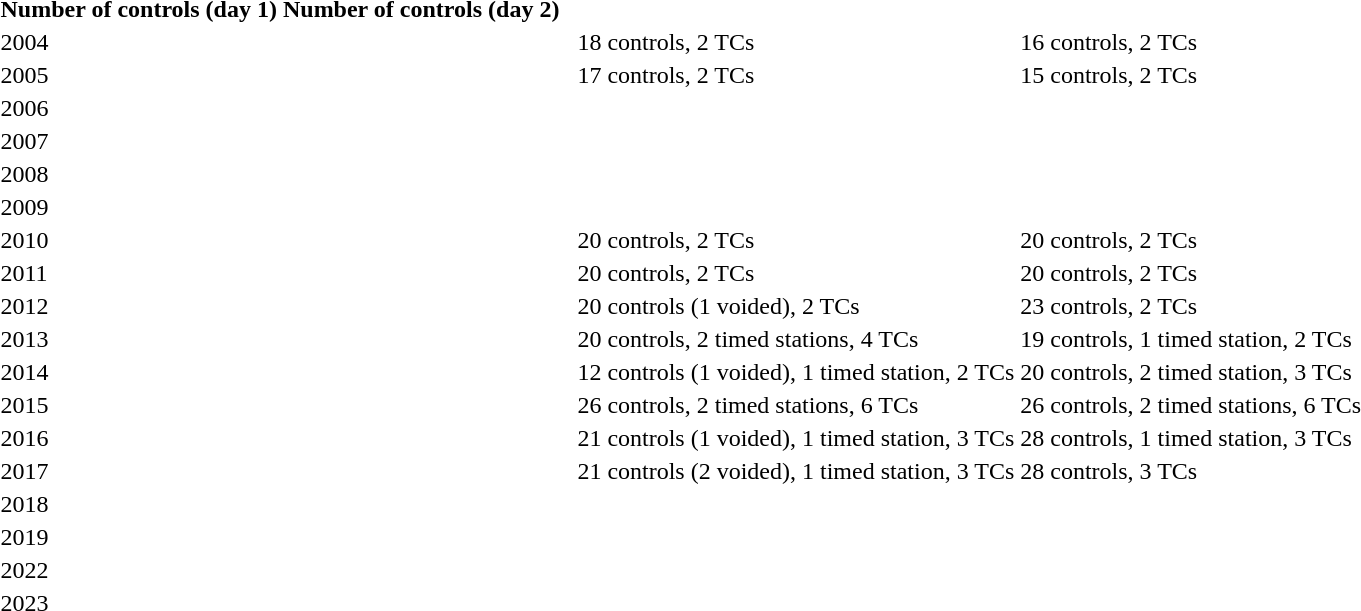<table>
<tr>
<th>Number of controls (day 1)</th>
<th>Number of controls (day 2)</th>
</tr>
<tr>
<td>2004</td>
<td></td>
<td></td>
<td></td>
<td>18 controls, 2 TCs</td>
<td>16 controls, 2 TCs</td>
</tr>
<tr>
<td>2005</td>
<td></td>
<td></td>
<td></td>
<td>17 controls, 2 TCs</td>
<td>15 controls, 2 TCs</td>
</tr>
<tr>
<td>2006</td>
<td></td>
<td></td>
<td></td>
<td></td>
<td></td>
</tr>
<tr>
<td>2007</td>
<td></td>
<td></td>
<td></td>
<td></td>
<td></td>
</tr>
<tr>
<td>2008</td>
<td></td>
<td></td>
<td></td>
<td></td>
<td></td>
</tr>
<tr>
<td>2009</td>
<td></td>
<td></td>
<td></td>
<td></td>
<td></td>
</tr>
<tr>
<td>2010</td>
<td></td>
<td></td>
<td></td>
<td>20 controls, 2 TCs</td>
<td>20 controls, 2 TCs</td>
</tr>
<tr>
<td>2011</td>
<td></td>
<td></td>
<td></td>
<td>20 controls, 2 TCs</td>
<td>20 controls, 2 TCs</td>
</tr>
<tr>
<td>2012</td>
<td></td>
<td></td>
<td></td>
<td>20 controls (1 voided), 2 TCs</td>
<td>23 controls, 2 TCs</td>
</tr>
<tr>
<td>2013</td>
<td></td>
<td></td>
<td></td>
<td>20 controls, 2 timed stations, 4 TCs</td>
<td>19 controls, 1 timed station, 2 TCs</td>
</tr>
<tr>
<td>2014</td>
<td></td>
<td></td>
<td></td>
<td>12 controls (1 voided), 1 timed station, 2 TCs</td>
<td>20 controls, 2 timed station, 3 TCs</td>
</tr>
<tr>
<td>2015</td>
<td></td>
<td></td>
<td></td>
<td>26 controls, 2 timed stations, 6 TCs</td>
<td>26 controls, 2 timed stations, 6 TCs</td>
</tr>
<tr>
<td>2016</td>
<td></td>
<td></td>
<td></td>
<td>21 controls (1 voided), 1 timed station, 3 TCs</td>
<td>28 controls, 1 timed station, 3 TCs</td>
</tr>
<tr>
<td>2017</td>
<td></td>
<td></td>
<td></td>
<td>21 controls (2 voided), 1 timed station, 3 TCs</td>
<td>28 controls, 3 TCs </td>
</tr>
<tr>
<td>2018</td>
<td></td>
<td></td>
<td></td>
<td></td>
</tr>
<tr>
<td>2019</td>
<td></td>
<td></td>
<td></td>
<td></td>
</tr>
<tr>
<td>2022</td>
<td></td>
<td></td>
<td></td>
<td></td>
</tr>
<tr>
<td>2023</td>
<td></td>
<td></td>
<td></td>
<td></td>
</tr>
</table>
